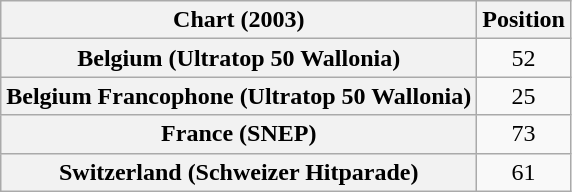<table class="wikitable plainrowheaders" style="text-align:center">
<tr>
<th scope="col">Chart (2003)</th>
<th scope="col">Position</th>
</tr>
<tr>
<th scope="row">Belgium (Ultratop 50 Wallonia)</th>
<td>52</td>
</tr>
<tr>
<th scope="row">Belgium Francophone (Ultratop 50 Wallonia)</th>
<td>25</td>
</tr>
<tr>
<th scope="row">France (SNEP)</th>
<td>73</td>
</tr>
<tr>
<th scope="row">Switzerland (Schweizer Hitparade)</th>
<td>61</td>
</tr>
</table>
